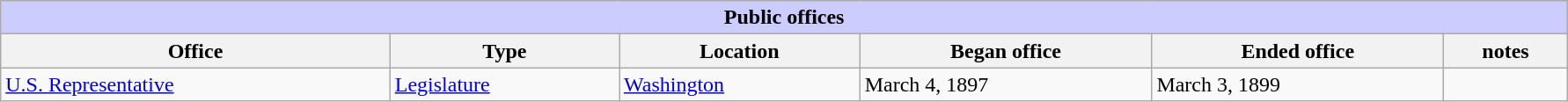<table class=wikitable style="width: 94%" style="text-align: center;" align="center">
<tr bgcolor=#cccccc>
<th colspan=7 style="background: #ccccff;">Public offices</th>
</tr>
<tr>
<th><strong>Office</strong></th>
<th><strong>Type</strong></th>
<th><strong>Location</strong></th>
<th><strong>Began office</strong></th>
<th><strong>Ended office</strong></th>
<th><strong>notes</strong></th>
</tr>
<tr>
<td><a href='#'>U.S. Representative</a></td>
<td><a href='#'>Legislature</a></td>
<td><a href='#'>Washington</a></td>
<td>March 4, 1897</td>
<td>March 3, 1899</td>
<td></td>
</tr>
</table>
